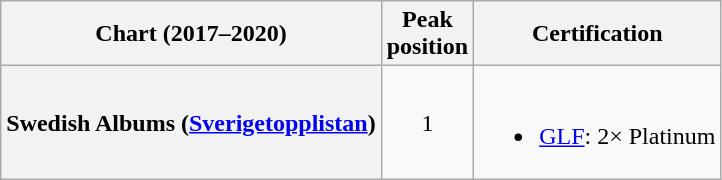<table class="wikitable plainrowheaders" style="text-align:center">
<tr>
<th scope="col">Chart (2017–2020)</th>
<th scope="col">Peak<br>position</th>
<th scope="col">Certification</th>
</tr>
<tr>
<th scope="row">Swedish Albums (<a href='#'>Sverigetopplistan</a>)</th>
<td>1</td>
<td><br><ul><li><a href='#'>GLF</a>: 2× Platinum</li></ul></td>
</tr>
</table>
